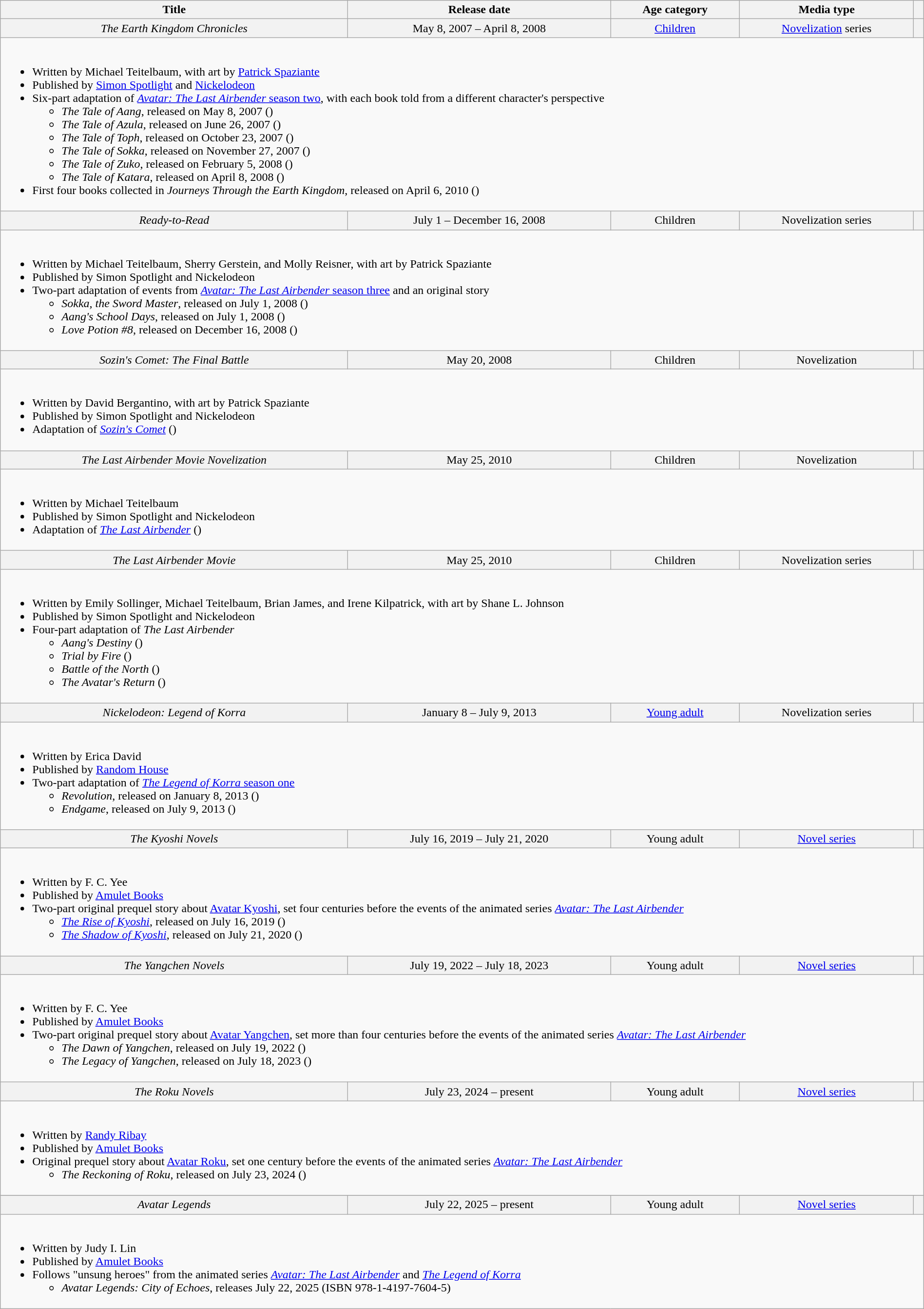<table class="wikitable" width="100%">
<tr style="text-align: center;">
<th scope="col">Title</th>
<th scope="col">Release date</th>
<th scope="col">Age category</th>
<th scope="col">Media type</th>
<th scope="col"></th>
</tr>
<tr bgcolor="#F2F2F2" align="center">
<th scope="row" style="font-weight:normal;"><em>The Earth Kingdom Chronicles</em></th>
<td>May 8, 2007 – April 8, 2008</td>
<td><a href='#'>Children</a></td>
<td><a href='#'>Novelization</a> series</td>
<td></td>
</tr>
<tr>
<td colspan="5"><br><ul><li>Written by Michael Teitelbaum, with art by <a href='#'>Patrick Spaziante</a></li><li>Published by <a href='#'>Simon Spotlight</a> and <a href='#'>Nickelodeon</a></li><li>Six-part adaptation of <a href='#'><em>Avatar: The Last Airbender</em> season two</a>, with each book told from a different character's perspective<ul><li><em>The Tale of Aang</em>, released on May 8, 2007 ()</li><li><em>The Tale of Azula</em>, released on June 26, 2007 ()</li><li><em>The Tale of Toph</em>, released on October 23, 2007 ()</li><li><em>The Tale of Sokka</em>, released on November 27, 2007 ()</li><li><em>The Tale of Zuko</em>, released on February 5, 2008 ()</li><li><em>The Tale of Katara</em>, released on April 8, 2008 ()</li></ul></li><li>First four books collected in <em>Journeys Through the Earth Kingdom</em>, released on April 6, 2010 ()</li></ul></td>
</tr>
<tr bgcolor="#F2F2F2" align="center">
<th scope="row" style="font-weight:normal;"><em>Ready-to-Read</em></th>
<td>July 1 – December 16, 2008</td>
<td>Children</td>
<td>Novelization series</td>
<td></td>
</tr>
<tr>
<td colspan="5"><br><ul><li>Written by Michael Teitelbaum, Sherry Gerstein, and Molly Reisner, with art by Patrick Spaziante</li><li>Published by Simon Spotlight and Nickelodeon</li><li>Two-part adaptation of events from <a href='#'><em>Avatar: The Last Airbender</em> season three</a> and an original story<ul><li><em>Sokka, the Sword Master</em>, released on July 1, 2008 ()</li><li><em>Aang's School Days</em>, released on July 1, 2008 ()</li><li><em>Love Potion #8</em>, released on December 16, 2008 ()</li></ul></li></ul></td>
</tr>
<tr bgcolor="#F2F2F2" align="center">
<th scope="row" style="font-weight:normal;"><em>Sozin's Comet: The Final Battle</em></th>
<td>May 20, 2008</td>
<td>Children</td>
<td>Novelization</td>
<td></td>
</tr>
<tr>
<td colspan="5"><br><ul><li>Written by David Bergantino, with art by Patrick Spaziante</li><li>Published by Simon Spotlight and Nickelodeon</li><li>Adaptation of <em><a href='#'>Sozin's Comet</a></em> ()</li></ul></td>
</tr>
<tr bgcolor="#F2F2F2" align="center">
<th scope="row" style="font-weight:normal;"><em>The Last Airbender Movie Novelization</em></th>
<td>May 25, 2010</td>
<td>Children</td>
<td>Novelization</td>
<td></td>
</tr>
<tr>
<td colspan="5"><br><ul><li>Written by Michael Teitelbaum</li><li>Published by Simon Spotlight and Nickelodeon</li><li>Adaptation of <em><a href='#'>The Last Airbender</a></em> ()</li></ul></td>
</tr>
<tr bgcolor="#F2F2F2" align="center">
<th scope="row" style="font-weight:normal;"><em>The Last Airbender Movie</em></th>
<td>May 25, 2010</td>
<td>Children</td>
<td>Novelization series</td>
<td></td>
</tr>
<tr>
<td colspan="5"><br><ul><li>Written by Emily Sollinger, Michael Teitelbaum, Brian James, and Irene Kilpatrick, with art by Shane L. Johnson</li><li>Published by Simon Spotlight and Nickelodeon</li><li>Four-part adaptation of <em>The Last Airbender</em><ul><li><em>Aang's Destiny</em> ()</li><li><em>Trial by Fire</em> ()</li><li><em>Battle of the North</em> ()</li><li><em>The Avatar's Return</em> ()</li></ul></li></ul></td>
</tr>
<tr bgcolor="#F2F2F2" align="center">
<th scope="row" style="font-weight:normal;"><em>Nickelodeon: Legend of Korra</em></th>
<td>January 8 – July 9, 2013</td>
<td><a href='#'>Young adult</a></td>
<td>Novelization series</td>
<td></td>
</tr>
<tr>
<td colspan="5"><br><ul><li>Written by Erica David</li><li>Published by <a href='#'>Random House</a></li><li>Two-part adaptation of <a href='#'><em>The Legend of Korra</em> season one</a><ul><li><em>Revolution</em>, released on January 8, 2013 ()</li><li><em>Endgame</em>, released on July 9, 2013 ()</li></ul></li></ul></td>
</tr>
<tr bgcolor="#F2F2F2" align="center">
<th scope="row" style="font-weight:normal;"><em>The Kyoshi Novels</em></th>
<td>July 16, 2019 – July 21, 2020</td>
<td>Young adult</td>
<td><a href='#'>Novel series</a></td>
<td></td>
</tr>
<tr>
<td colspan="5"><br><ul><li>Written by F. C. Yee</li><li>Published by <a href='#'>Amulet Books</a></li><li>Two-part original prequel story about <a href='#'>Avatar Kyoshi</a>, set four centuries before the events of the animated series <em><a href='#'>Avatar: The Last Airbender</a></em><ul><li><em><a href='#'>The Rise of Kyoshi</a></em>, released on July 16, 2019 ()</li><li><em><a href='#'>The Shadow of Kyoshi</a></em>, released on July 21, 2020 ()</li></ul></li></ul></td>
</tr>
<tr bgcolor="#F2F2F2" align="center">
<th scope="row" style="font-weight:normal;"><em>The Yangchen Novels</em></th>
<td>July 19, 2022 – July 18, 2023</td>
<td>Young adult</td>
<td><a href='#'>Novel series</a></td>
<td></td>
</tr>
<tr>
<td colspan="5"><br><ul><li>Written by F. C. Yee</li><li>Published by <a href='#'>Amulet Books</a></li><li>Two-part original prequel story about <a href='#'>Avatar Yangchen</a>, set more than four centuries before the events of the animated series <em><a href='#'>Avatar: The Last Airbender</a></em><ul><li><em>The Dawn of Yangchen</em>, released on July 19, 2022 ()</li><li><em>The Legacy of Yangchen</em>, released on July 18, 2023 ()</li></ul></li></ul></td>
</tr>
<tr bgcolor="#F2F2F2" align="center">
<th scope="row" style="font-weight:normal;"><em>The Roku Novels</em></th>
<td>July 23, 2024 – present</td>
<td>Young adult</td>
<td><a href='#'>Novel series</a></td>
<td></td>
</tr>
<tr>
<td colspan="5"><br><ul><li>Written by <a href='#'>Randy Ribay</a></li><li>Published by <a href='#'>Amulet Books</a></li><li>Original prequel story about <a href='#'>Avatar Roku</a>, set one century before the events of the animated series <em><a href='#'>Avatar: The Last Airbender</a></em><ul><li><em>The Reckoning of Roku</em>, released on July 23, 2024 ()</li></ul></li></ul></td>
</tr>
<tr>
</tr>
<tr bgcolor="#F2F2F2" align="center">
<th scope="row" style="font-weight:normal;"><em>Avatar Legends</em></th>
<td>July 22, 2025 – present</td>
<td>Young adult</td>
<td><a href='#'>Novel series</a></td>
<td></td>
</tr>
<tr>
<td colspan="5"><br><ul><li>Written by Judy I. Lin</li><li>Published by <a href='#'>Amulet Books</a></li><li>Follows "unsung heroes" from the animated series <em><a href='#'>Avatar: The Last Airbender</a></em> and <em><a href='#'>The Legend of Korra</a></em><ul><li><em>Avatar Legends: City of Echoes</em>, releases July 22, 2025 (ISBN 978-1-4197-7604-5)</li></ul></li></ul></td>
</tr>
</table>
